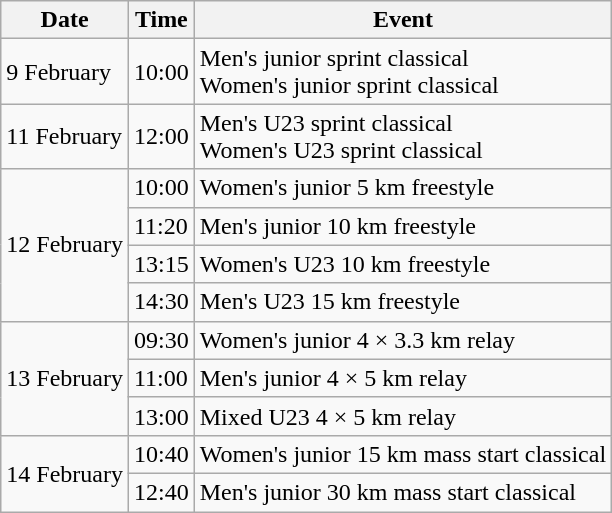<table class="wikitable">
<tr>
<th>Date</th>
<th>Time</th>
<th>Event</th>
</tr>
<tr>
<td>9 February</td>
<td>10:00</td>
<td>Men's junior sprint classical<br>Women's junior sprint classical</td>
</tr>
<tr>
<td>11 February</td>
<td>12:00</td>
<td>Men's U23 sprint classical<br>Women's U23 sprint classical</td>
</tr>
<tr>
<td rowspan=4>12 February</td>
<td>10:00</td>
<td>Women's junior 5 km freestyle</td>
</tr>
<tr>
<td>11:20</td>
<td>Men's junior 10 km freestyle</td>
</tr>
<tr>
<td>13:15</td>
<td>Women's U23 10 km freestyle</td>
</tr>
<tr>
<td>14:30</td>
<td>Men's U23 15 km freestyle</td>
</tr>
<tr>
<td rowspan=3>13 February</td>
<td>09:30</td>
<td>Women's junior 4 × 3.3 km relay</td>
</tr>
<tr>
<td>11:00</td>
<td>Men's junior 4 × 5 km relay</td>
</tr>
<tr>
<td>13:00</td>
<td>Mixed U23 4 × 5 km relay</td>
</tr>
<tr>
<td rowspan=2>14 February</td>
<td>10:40</td>
<td>Women's junior 15 km mass start classical</td>
</tr>
<tr>
<td>12:40</td>
<td>Men's junior 30 km mass start classical</td>
</tr>
</table>
